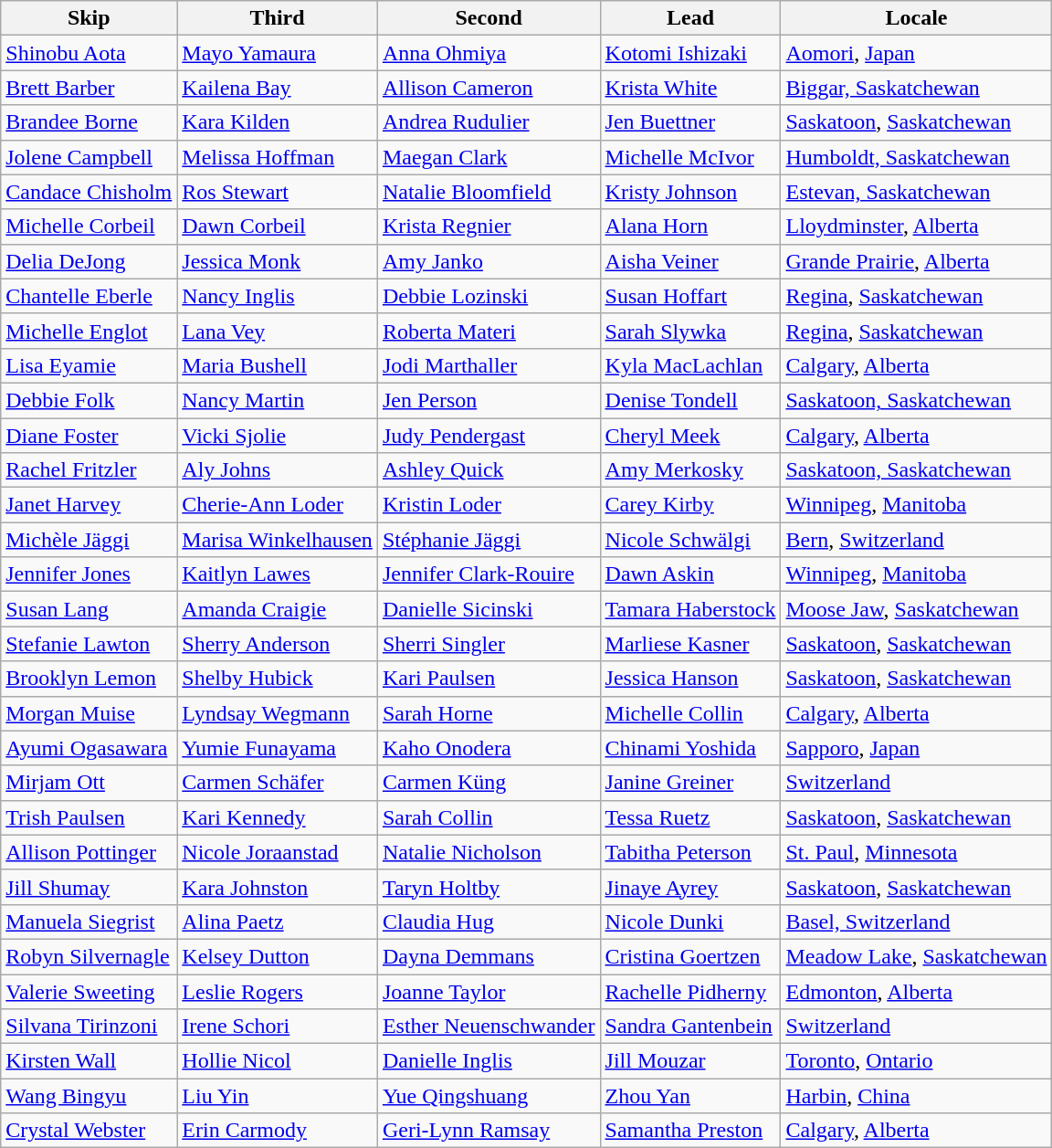<table class=wikitable>
<tr>
<th>Skip</th>
<th>Third</th>
<th>Second</th>
<th>Lead</th>
<th>Locale</th>
</tr>
<tr>
<td><a href='#'>Shinobu Aota</a></td>
<td><a href='#'>Mayo Yamaura</a></td>
<td><a href='#'>Anna Ohmiya</a></td>
<td><a href='#'>Kotomi Ishizaki</a></td>
<td> <a href='#'>Aomori</a>, <a href='#'>Japan</a></td>
</tr>
<tr>
<td><a href='#'>Brett Barber</a></td>
<td><a href='#'>Kailena Bay</a></td>
<td><a href='#'>Allison Cameron</a></td>
<td><a href='#'>Krista White</a></td>
<td> <a href='#'>Biggar, Saskatchewan</a></td>
</tr>
<tr>
<td><a href='#'>Brandee Borne</a></td>
<td><a href='#'>Kara Kilden</a></td>
<td><a href='#'>Andrea Rudulier</a></td>
<td><a href='#'>Jen Buettner</a></td>
<td> <a href='#'>Saskatoon</a>, <a href='#'>Saskatchewan</a></td>
</tr>
<tr>
<td><a href='#'>Jolene Campbell</a></td>
<td><a href='#'>Melissa Hoffman</a></td>
<td><a href='#'>Maegan Clark</a></td>
<td><a href='#'>Michelle McIvor</a></td>
<td> <a href='#'>Humboldt, Saskatchewan</a></td>
</tr>
<tr>
<td><a href='#'>Candace Chisholm</a></td>
<td><a href='#'>Ros Stewart</a></td>
<td><a href='#'>Natalie Bloomfield</a></td>
<td><a href='#'>Kristy Johnson</a></td>
<td> <a href='#'>Estevan, Saskatchewan</a></td>
</tr>
<tr>
<td><a href='#'>Michelle Corbeil</a></td>
<td><a href='#'>Dawn Corbeil</a></td>
<td><a href='#'>Krista Regnier</a></td>
<td><a href='#'>Alana Horn</a></td>
<td> <a href='#'>Lloydminster</a>, <a href='#'>Alberta</a></td>
</tr>
<tr>
<td><a href='#'>Delia DeJong</a></td>
<td><a href='#'>Jessica Monk</a></td>
<td><a href='#'>Amy Janko</a></td>
<td><a href='#'>Aisha Veiner</a></td>
<td> <a href='#'>Grande Prairie</a>, <a href='#'>Alberta</a></td>
</tr>
<tr>
<td><a href='#'>Chantelle Eberle</a></td>
<td><a href='#'>Nancy Inglis</a></td>
<td><a href='#'>Debbie Lozinski</a></td>
<td><a href='#'>Susan Hoffart</a></td>
<td> <a href='#'>Regina</a>, <a href='#'>Saskatchewan</a></td>
</tr>
<tr>
<td><a href='#'>Michelle Englot</a></td>
<td><a href='#'>Lana Vey</a></td>
<td><a href='#'>Roberta Materi</a></td>
<td><a href='#'>Sarah Slywka</a></td>
<td> <a href='#'>Regina</a>, <a href='#'>Saskatchewan</a></td>
</tr>
<tr>
<td><a href='#'>Lisa Eyamie</a></td>
<td><a href='#'>Maria Bushell</a></td>
<td><a href='#'>Jodi Marthaller</a></td>
<td><a href='#'>Kyla MacLachlan</a></td>
<td> <a href='#'>Calgary</a>, <a href='#'>Alberta</a></td>
</tr>
<tr>
<td><a href='#'>Debbie Folk</a></td>
<td><a href='#'>Nancy Martin</a></td>
<td><a href='#'>Jen Person</a></td>
<td><a href='#'>Denise Tondell</a></td>
<td> <a href='#'>Saskatoon, Saskatchewan</a></td>
</tr>
<tr>
<td><a href='#'>Diane Foster</a></td>
<td><a href='#'>Vicki Sjolie</a></td>
<td><a href='#'>Judy Pendergast</a></td>
<td><a href='#'>Cheryl Meek</a></td>
<td> <a href='#'>Calgary</a>, <a href='#'>Alberta</a></td>
</tr>
<tr>
<td><a href='#'>Rachel Fritzler</a></td>
<td><a href='#'>Aly Johns</a></td>
<td><a href='#'>Ashley Quick</a></td>
<td><a href='#'>Amy Merkosky</a></td>
<td> <a href='#'>Saskatoon, Saskatchewan</a></td>
</tr>
<tr>
<td><a href='#'>Janet Harvey</a></td>
<td><a href='#'>Cherie-Ann Loder</a></td>
<td><a href='#'>Kristin Loder</a></td>
<td><a href='#'>Carey Kirby</a></td>
<td> <a href='#'>Winnipeg</a>, <a href='#'>Manitoba</a></td>
</tr>
<tr>
<td><a href='#'>Michèle Jäggi</a></td>
<td><a href='#'>Marisa Winkelhausen</a></td>
<td><a href='#'>Stéphanie Jäggi</a></td>
<td><a href='#'>Nicole Schwälgi</a></td>
<td> <a href='#'>Bern</a>, <a href='#'>Switzerland</a></td>
</tr>
<tr>
<td><a href='#'>Jennifer Jones</a></td>
<td><a href='#'>Kaitlyn Lawes</a></td>
<td><a href='#'>Jennifer Clark-Rouire</a></td>
<td><a href='#'>Dawn Askin</a></td>
<td> <a href='#'>Winnipeg</a>, <a href='#'>Manitoba</a></td>
</tr>
<tr>
<td><a href='#'>Susan Lang</a></td>
<td><a href='#'>Amanda Craigie</a></td>
<td><a href='#'>Danielle Sicinski</a></td>
<td><a href='#'>Tamara Haberstock</a></td>
<td> <a href='#'>Moose Jaw</a>, <a href='#'>Saskatchewan</a></td>
</tr>
<tr>
<td><a href='#'>Stefanie Lawton</a></td>
<td><a href='#'>Sherry Anderson</a></td>
<td><a href='#'>Sherri Singler</a></td>
<td><a href='#'>Marliese Kasner</a></td>
<td> <a href='#'>Saskatoon</a>, <a href='#'>Saskatchewan</a></td>
</tr>
<tr>
<td><a href='#'>Brooklyn Lemon</a></td>
<td><a href='#'>Shelby Hubick</a></td>
<td><a href='#'>Kari Paulsen</a></td>
<td><a href='#'>Jessica Hanson</a></td>
<td> <a href='#'>Saskatoon</a>, <a href='#'>Saskatchewan</a></td>
</tr>
<tr>
<td><a href='#'>Morgan Muise</a></td>
<td><a href='#'>Lyndsay Wegmann</a></td>
<td><a href='#'>Sarah Horne</a></td>
<td><a href='#'>Michelle Collin</a></td>
<td> <a href='#'>Calgary</a>, <a href='#'>Alberta</a></td>
</tr>
<tr>
<td><a href='#'>Ayumi Ogasawara</a></td>
<td><a href='#'>Yumie Funayama</a></td>
<td><a href='#'>Kaho Onodera</a></td>
<td><a href='#'>Chinami Yoshida</a></td>
<td> <a href='#'>Sapporo</a>, <a href='#'>Japan</a></td>
</tr>
<tr>
<td><a href='#'>Mirjam Ott</a></td>
<td><a href='#'>Carmen Schäfer</a></td>
<td><a href='#'>Carmen Küng</a></td>
<td><a href='#'>Janine Greiner</a></td>
<td> <a href='#'>Switzerland</a></td>
</tr>
<tr>
<td><a href='#'>Trish Paulsen</a></td>
<td><a href='#'>Kari Kennedy</a></td>
<td><a href='#'>Sarah Collin</a></td>
<td><a href='#'>Tessa Ruetz</a></td>
<td> <a href='#'>Saskatoon</a>, <a href='#'>Saskatchewan</a></td>
</tr>
<tr>
<td><a href='#'>Allison Pottinger</a></td>
<td><a href='#'>Nicole Joraanstad</a></td>
<td><a href='#'>Natalie Nicholson</a></td>
<td><a href='#'>Tabitha Peterson</a></td>
<td> <a href='#'>St. Paul</a>, <a href='#'>Minnesota</a></td>
</tr>
<tr>
<td><a href='#'>Jill Shumay</a></td>
<td><a href='#'>Kara Johnston</a></td>
<td><a href='#'>Taryn Holtby</a></td>
<td><a href='#'>Jinaye Ayrey</a></td>
<td> <a href='#'>Saskatoon</a>, <a href='#'>Saskatchewan</a></td>
</tr>
<tr>
<td><a href='#'>Manuela Siegrist</a></td>
<td><a href='#'>Alina Paetz</a></td>
<td><a href='#'>Claudia Hug</a></td>
<td><a href='#'>Nicole Dunki</a></td>
<td> <a href='#'>Basel, Switzerland</a></td>
</tr>
<tr>
<td><a href='#'>Robyn Silvernagle</a></td>
<td><a href='#'>Kelsey Dutton</a></td>
<td><a href='#'>Dayna Demmans</a></td>
<td><a href='#'>Cristina Goertzen</a></td>
<td> <a href='#'>Meadow Lake</a>, <a href='#'>Saskatchewan</a></td>
</tr>
<tr>
<td><a href='#'>Valerie Sweeting</a></td>
<td><a href='#'>Leslie Rogers</a></td>
<td><a href='#'>Joanne Taylor</a></td>
<td><a href='#'>Rachelle Pidherny</a></td>
<td> <a href='#'>Edmonton</a>, <a href='#'>Alberta</a></td>
</tr>
<tr>
<td><a href='#'>Silvana Tirinzoni</a></td>
<td><a href='#'>Irene Schori</a></td>
<td><a href='#'>Esther Neuenschwander</a></td>
<td><a href='#'>Sandra Gantenbein</a></td>
<td> <a href='#'>Switzerland</a></td>
</tr>
<tr>
<td><a href='#'>Kirsten Wall</a></td>
<td><a href='#'>Hollie Nicol</a></td>
<td><a href='#'>Danielle Inglis</a></td>
<td><a href='#'>Jill Mouzar</a></td>
<td> <a href='#'>Toronto</a>, <a href='#'>Ontario</a></td>
</tr>
<tr>
<td><a href='#'>Wang Bingyu</a></td>
<td><a href='#'>Liu Yin</a></td>
<td><a href='#'>Yue Qingshuang</a></td>
<td><a href='#'>Zhou Yan</a></td>
<td> <a href='#'>Harbin</a>, <a href='#'>China</a></td>
</tr>
<tr>
<td><a href='#'>Crystal Webster</a></td>
<td><a href='#'>Erin Carmody</a></td>
<td><a href='#'>Geri-Lynn Ramsay</a></td>
<td><a href='#'>Samantha Preston</a></td>
<td> <a href='#'>Calgary</a>, <a href='#'>Alberta</a></td>
</tr>
</table>
